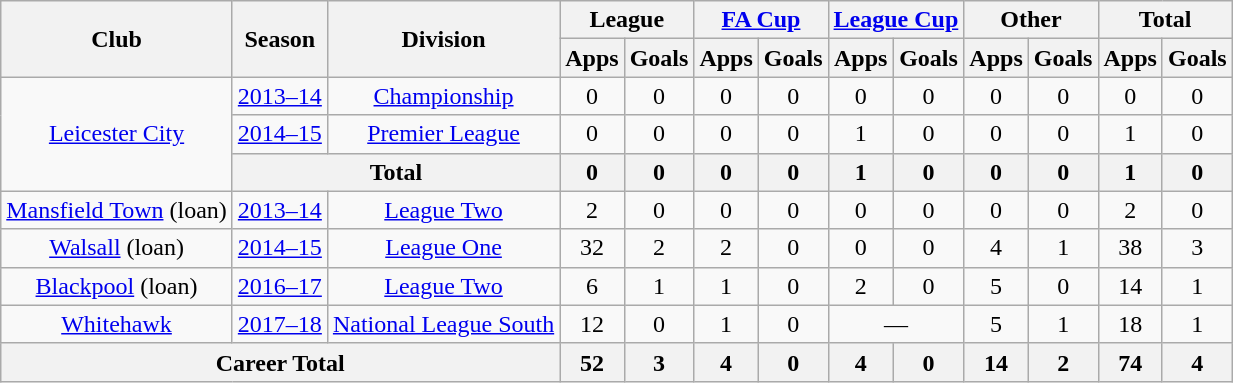<table class="wikitable" style="text-align: center">
<tr>
<th rowspan="2">Club</th>
<th rowspan="2">Season</th>
<th rowspan="2">Division</th>
<th colspan="2">League</th>
<th colspan="2"><a href='#'>FA Cup</a></th>
<th colspan="2"><a href='#'>League Cup</a></th>
<th colspan="2">Other</th>
<th colspan="2">Total</th>
</tr>
<tr>
<th>Apps</th>
<th>Goals</th>
<th>Apps</th>
<th>Goals</th>
<th>Apps</th>
<th>Goals</th>
<th>Apps</th>
<th>Goals</th>
<th>Apps</th>
<th>Goals</th>
</tr>
<tr>
<td rowspan="3"><a href='#'>Leicester City</a></td>
<td><a href='#'>2013–14</a></td>
<td><a href='#'>Championship</a></td>
<td>0</td>
<td>0</td>
<td>0</td>
<td>0</td>
<td>0</td>
<td>0</td>
<td>0</td>
<td>0</td>
<td>0</td>
<td>0</td>
</tr>
<tr>
<td><a href='#'>2014–15</a></td>
<td><a href='#'>Premier League</a></td>
<td>0</td>
<td>0</td>
<td>0</td>
<td>0</td>
<td>1</td>
<td>0</td>
<td>0</td>
<td>0</td>
<td>1</td>
<td>0</td>
</tr>
<tr>
<th colspan="2">Total</th>
<th>0</th>
<th>0</th>
<th>0</th>
<th>0</th>
<th>1</th>
<th>0</th>
<th>0</th>
<th>0</th>
<th>1</th>
<th>0</th>
</tr>
<tr>
<td><a href='#'>Mansfield Town</a> (loan)</td>
<td><a href='#'>2013–14</a></td>
<td><a href='#'>League Two</a></td>
<td>2</td>
<td>0</td>
<td>0</td>
<td>0</td>
<td>0</td>
<td>0</td>
<td>0</td>
<td>0</td>
<td>2</td>
<td>0</td>
</tr>
<tr>
<td><a href='#'>Walsall</a> (loan)</td>
<td><a href='#'>2014–15</a></td>
<td><a href='#'>League One</a></td>
<td>32</td>
<td>2</td>
<td>2</td>
<td>0</td>
<td>0</td>
<td>0</td>
<td>4</td>
<td>1</td>
<td>38</td>
<td>3</td>
</tr>
<tr>
<td><a href='#'>Blackpool</a> (loan)</td>
<td><a href='#'>2016–17</a></td>
<td><a href='#'>League Two</a></td>
<td>6</td>
<td>1</td>
<td>1</td>
<td>0</td>
<td>2</td>
<td>0</td>
<td>5</td>
<td>0</td>
<td>14</td>
<td>1</td>
</tr>
<tr>
<td><a href='#'>Whitehawk</a></td>
<td><a href='#'>2017–18</a></td>
<td><a href='#'>National League South</a></td>
<td>12</td>
<td>0</td>
<td>1</td>
<td>0</td>
<td colspan="2">—</td>
<td>5</td>
<td>1</td>
<td>18</td>
<td>1</td>
</tr>
<tr>
<th colspan="3">Career Total</th>
<th>52</th>
<th>3</th>
<th>4</th>
<th>0</th>
<th>4</th>
<th>0</th>
<th>14</th>
<th>2</th>
<th>74</th>
<th>4</th>
</tr>
</table>
